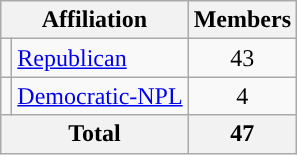<table class="wikitable">
<tr>
<th colspan="2" align="center" valign="bottom">Affiliation</th>
<th valign="bottom">Members</th>
</tr>
<tr>
<td style="background-color:"></td>
<td><a href='#'>Republican</a></td>
<td align="center">43</td>
</tr>
<tr>
<td style="background-color:"></td>
<td><a href='#'>Democratic-NPL</a></td>
<td align="center">4</td>
</tr>
<tr>
<th colspan="2" align="center"><strong>Total</strong></th>
<th align="center"><strong>47</strong></th>
</tr>
</table>
